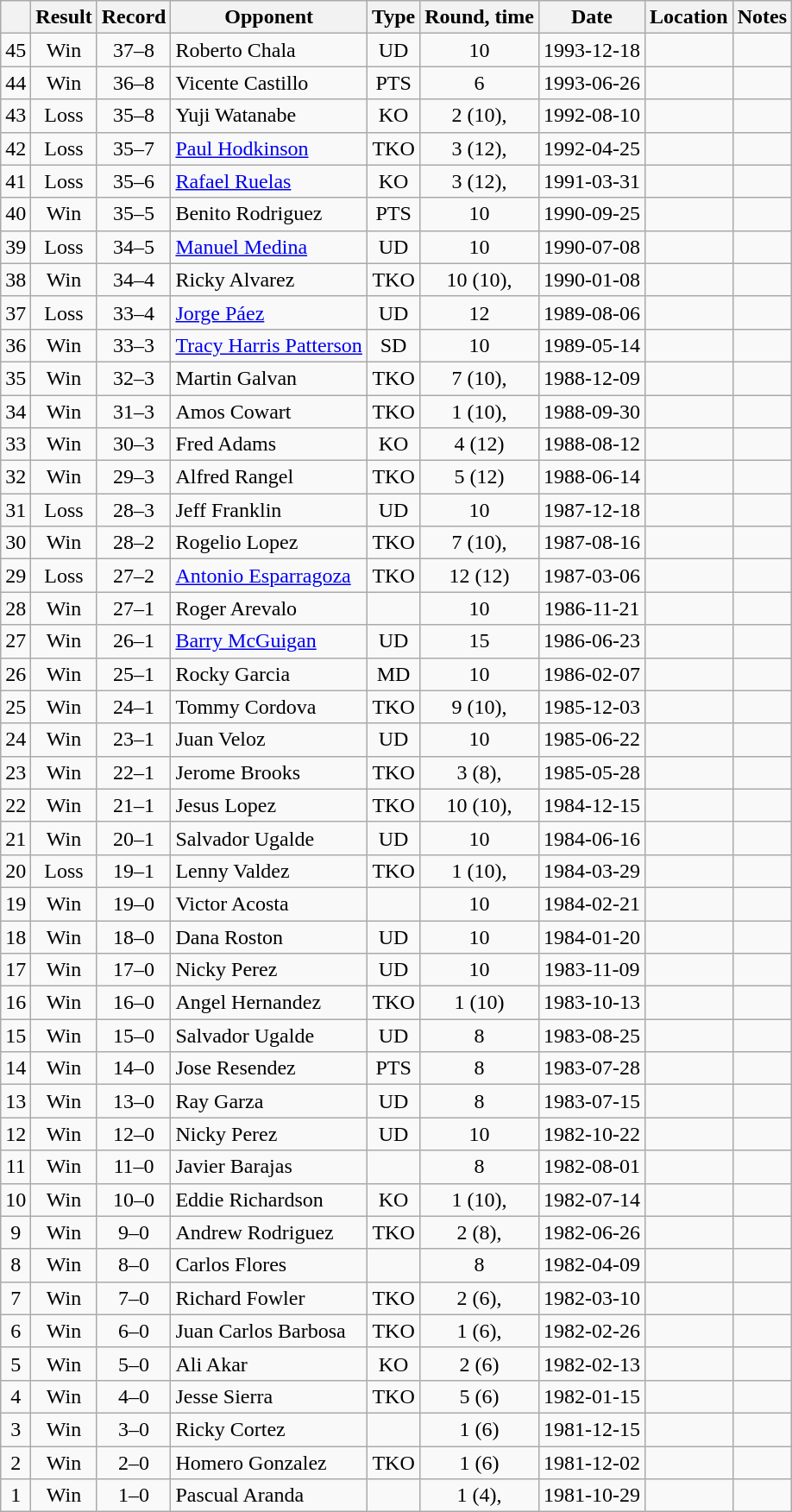<table class=wikitable style=text-align:center>
<tr>
<th></th>
<th>Result</th>
<th>Record</th>
<th>Opponent</th>
<th>Type</th>
<th>Round, time</th>
<th>Date</th>
<th>Location</th>
<th>Notes</th>
</tr>
<tr>
<td>45</td>
<td>Win</td>
<td>37–8</td>
<td align=left>Roberto Chala</td>
<td>UD</td>
<td>10</td>
<td>1993-12-18</td>
<td align=left></td>
<td align=left></td>
</tr>
<tr>
<td>44</td>
<td>Win</td>
<td>36–8</td>
<td align=left>Vicente Castillo</td>
<td>PTS</td>
<td>6</td>
<td>1993-06-26</td>
<td align=left></td>
<td align=left></td>
</tr>
<tr>
<td>43</td>
<td>Loss</td>
<td>35–8</td>
<td align=left>Yuji Watanabe</td>
<td>KO</td>
<td>2 (10), </td>
<td>1992-08-10</td>
<td align=left></td>
<td align=left></td>
</tr>
<tr>
<td>42</td>
<td>Loss</td>
<td>35–7</td>
<td align=left><a href='#'>Paul Hodkinson</a></td>
<td>TKO</td>
<td>3 (12), </td>
<td>1992-04-25</td>
<td align=left></td>
<td align=left></td>
</tr>
<tr>
<td>41</td>
<td>Loss</td>
<td>35–6</td>
<td align=left><a href='#'>Rafael Ruelas</a></td>
<td>KO</td>
<td>3 (12), </td>
<td>1991-03-31</td>
<td align=left></td>
<td align=left></td>
</tr>
<tr>
<td>40</td>
<td>Win</td>
<td>35–5</td>
<td align=left>Benito Rodriguez</td>
<td>PTS</td>
<td>10</td>
<td>1990-09-25</td>
<td align=left></td>
<td align=left></td>
</tr>
<tr>
<td>39</td>
<td>Loss</td>
<td>34–5</td>
<td align=left><a href='#'>Manuel Medina</a></td>
<td>UD</td>
<td>10</td>
<td>1990-07-08</td>
<td align=left></td>
<td align=left></td>
</tr>
<tr>
<td>38</td>
<td>Win</td>
<td>34–4</td>
<td align=left>Ricky Alvarez</td>
<td>TKO</td>
<td>10 (10), </td>
<td>1990-01-08</td>
<td align=left></td>
<td align=left></td>
</tr>
<tr>
<td>37</td>
<td>Loss</td>
<td>33–4</td>
<td align=left><a href='#'>Jorge Páez</a></td>
<td>UD</td>
<td>12</td>
<td>1989-08-06</td>
<td align=left></td>
<td align=left></td>
</tr>
<tr>
<td>36</td>
<td>Win</td>
<td>33–3</td>
<td align=left><a href='#'>Tracy Harris Patterson</a></td>
<td>SD</td>
<td>10</td>
<td>1989-05-14</td>
<td align=left></td>
<td align=left></td>
</tr>
<tr>
<td>35</td>
<td>Win</td>
<td>32–3</td>
<td align=left>Martin Galvan</td>
<td>TKO</td>
<td>7 (10), </td>
<td>1988-12-09</td>
<td align=left></td>
<td align=left></td>
</tr>
<tr>
<td>34</td>
<td>Win</td>
<td>31–3</td>
<td align=left>Amos Cowart</td>
<td>TKO</td>
<td>1 (10), </td>
<td>1988-09-30</td>
<td align=left></td>
<td align=left></td>
</tr>
<tr>
<td>33</td>
<td>Win</td>
<td>30–3</td>
<td align=left>Fred Adams</td>
<td>KO</td>
<td>4 (12)</td>
<td>1988-08-12</td>
<td align=left></td>
<td align=left></td>
</tr>
<tr>
<td>32</td>
<td>Win</td>
<td>29–3</td>
<td align=left>Alfred Rangel</td>
<td>TKO</td>
<td>5 (12)</td>
<td>1988-06-14</td>
<td align=left></td>
<td align=left></td>
</tr>
<tr>
<td>31</td>
<td>Loss</td>
<td>28–3</td>
<td align=left>Jeff Franklin</td>
<td>UD</td>
<td>10</td>
<td>1987-12-18</td>
<td align=left></td>
<td align=left></td>
</tr>
<tr>
<td>30</td>
<td>Win</td>
<td>28–2</td>
<td align=left>Rogelio Lopez</td>
<td>TKO</td>
<td>7 (10), </td>
<td>1987-08-16</td>
<td align=left></td>
<td align=left></td>
</tr>
<tr>
<td>29</td>
<td>Loss</td>
<td>27–2</td>
<td align=left><a href='#'>Antonio Esparragoza</a></td>
<td>TKO</td>
<td>12 (12)</td>
<td>1987-03-06</td>
<td align=left></td>
<td align=left></td>
</tr>
<tr>
<td>28</td>
<td>Win</td>
<td>27–1</td>
<td align=left>Roger Arevalo</td>
<td></td>
<td>10</td>
<td>1986-11-21</td>
<td align=left></td>
<td align=left></td>
</tr>
<tr>
<td>27</td>
<td>Win</td>
<td>26–1</td>
<td align=left><a href='#'>Barry McGuigan</a></td>
<td>UD</td>
<td>15</td>
<td>1986-06-23</td>
<td align=left></td>
<td align=left></td>
</tr>
<tr>
<td>26</td>
<td>Win</td>
<td>25–1</td>
<td align=left>Rocky Garcia</td>
<td>MD</td>
<td>10</td>
<td>1986-02-07</td>
<td align=left></td>
<td align=left></td>
</tr>
<tr>
<td>25</td>
<td>Win</td>
<td>24–1</td>
<td align=left>Tommy Cordova</td>
<td>TKO</td>
<td>9 (10), </td>
<td>1985-12-03</td>
<td align=left></td>
<td align=left></td>
</tr>
<tr>
<td>24</td>
<td>Win</td>
<td>23–1</td>
<td align=left>Juan Veloz</td>
<td>UD</td>
<td>10</td>
<td>1985-06-22</td>
<td align=left></td>
<td align=left></td>
</tr>
<tr>
<td>23</td>
<td>Win</td>
<td>22–1</td>
<td align=left>Jerome Brooks</td>
<td>TKO</td>
<td>3 (8), </td>
<td>1985-05-28</td>
<td align=left></td>
<td align=left></td>
</tr>
<tr>
<td>22</td>
<td>Win</td>
<td>21–1</td>
<td align=left>Jesus Lopez</td>
<td>TKO</td>
<td>10 (10), </td>
<td>1984-12-15</td>
<td align=left></td>
<td align=left></td>
</tr>
<tr>
<td>21</td>
<td>Win</td>
<td>20–1</td>
<td align=left>Salvador Ugalde</td>
<td>UD</td>
<td>10</td>
<td>1984-06-16</td>
<td align=left></td>
<td align=left></td>
</tr>
<tr>
<td>20</td>
<td>Loss</td>
<td>19–1</td>
<td align=left>Lenny Valdez</td>
<td>TKO</td>
<td>1 (10), </td>
<td>1984-03-29</td>
<td align=left></td>
<td align=left></td>
</tr>
<tr>
<td>19</td>
<td>Win</td>
<td>19–0</td>
<td align=left>Victor Acosta</td>
<td></td>
<td>10</td>
<td>1984-02-21</td>
<td align=left></td>
<td align=left></td>
</tr>
<tr>
<td>18</td>
<td>Win</td>
<td>18–0</td>
<td align=left>Dana Roston</td>
<td>UD</td>
<td>10</td>
<td>1984-01-20</td>
<td align=left></td>
<td align=left></td>
</tr>
<tr>
<td>17</td>
<td>Win</td>
<td>17–0</td>
<td align=left>Nicky Perez</td>
<td>UD</td>
<td>10</td>
<td>1983-11-09</td>
<td align=left></td>
<td align=left></td>
</tr>
<tr>
<td>16</td>
<td>Win</td>
<td>16–0</td>
<td align=left>Angel Hernandez</td>
<td>TKO</td>
<td>1 (10)</td>
<td>1983-10-13</td>
<td align=left></td>
<td align=left></td>
</tr>
<tr>
<td>15</td>
<td>Win</td>
<td>15–0</td>
<td align=left>Salvador Ugalde</td>
<td>UD</td>
<td>8</td>
<td>1983-08-25</td>
<td align=left></td>
<td align=left></td>
</tr>
<tr>
<td>14</td>
<td>Win</td>
<td>14–0</td>
<td align=left>Jose Resendez</td>
<td>PTS</td>
<td>8</td>
<td>1983-07-28</td>
<td align=left></td>
<td align=left></td>
</tr>
<tr>
<td>13</td>
<td>Win</td>
<td>13–0</td>
<td align=left>Ray Garza</td>
<td>UD</td>
<td>8</td>
<td>1983-07-15</td>
<td align=left></td>
<td align=left></td>
</tr>
<tr>
<td>12</td>
<td>Win</td>
<td>12–0</td>
<td align=left>Nicky Perez</td>
<td>UD</td>
<td>10</td>
<td>1982-10-22</td>
<td align=left></td>
<td align=left></td>
</tr>
<tr>
<td>11</td>
<td>Win</td>
<td>11–0</td>
<td align=left>Javier Barajas</td>
<td></td>
<td>8</td>
<td>1982-08-01</td>
<td align=left></td>
<td align=left></td>
</tr>
<tr>
<td>10</td>
<td>Win</td>
<td>10–0</td>
<td align=left>Eddie Richardson</td>
<td>KO</td>
<td>1 (10), </td>
<td>1982-07-14</td>
<td align=left></td>
<td align=left></td>
</tr>
<tr>
<td>9</td>
<td>Win</td>
<td>9–0</td>
<td align=left>Andrew Rodriguez</td>
<td>TKO</td>
<td>2 (8), </td>
<td>1982-06-26</td>
<td align=left></td>
<td align=left></td>
</tr>
<tr>
<td>8</td>
<td>Win</td>
<td>8–0</td>
<td align=left>Carlos Flores</td>
<td></td>
<td>8</td>
<td>1982-04-09</td>
<td align=left></td>
<td align=left></td>
</tr>
<tr>
<td>7</td>
<td>Win</td>
<td>7–0</td>
<td align=left>Richard Fowler</td>
<td>TKO</td>
<td>2 (6), </td>
<td>1982-03-10</td>
<td align=left></td>
<td align=left></td>
</tr>
<tr>
<td>6</td>
<td>Win</td>
<td>6–0</td>
<td align=left>Juan Carlos Barbosa</td>
<td>TKO</td>
<td>1 (6), </td>
<td>1982-02-26</td>
<td align=left></td>
<td align=left></td>
</tr>
<tr>
<td>5</td>
<td>Win</td>
<td>5–0</td>
<td align=left>Ali Akar</td>
<td>KO</td>
<td>2 (6)</td>
<td>1982-02-13</td>
<td align=left></td>
<td align=left></td>
</tr>
<tr>
<td>4</td>
<td>Win</td>
<td>4–0</td>
<td align=left>Jesse Sierra</td>
<td>TKO</td>
<td>5 (6)</td>
<td>1982-01-15</td>
<td align=left></td>
<td align=left></td>
</tr>
<tr>
<td>3</td>
<td>Win</td>
<td>3–0</td>
<td align=left>Ricky Cortez</td>
<td></td>
<td>1 (6)</td>
<td>1981-12-15</td>
<td align=left></td>
<td align=left></td>
</tr>
<tr>
<td>2</td>
<td>Win</td>
<td>2–0</td>
<td align=left>Homero Gonzalez</td>
<td>TKO</td>
<td>1 (6)</td>
<td>1981-12-02</td>
<td align=left></td>
<td align=left></td>
</tr>
<tr>
<td>1</td>
<td>Win</td>
<td>1–0</td>
<td align=left>Pascual Aranda</td>
<td></td>
<td>1 (4), </td>
<td>1981-10-29</td>
<td align=left></td>
<td align=left></td>
</tr>
</table>
